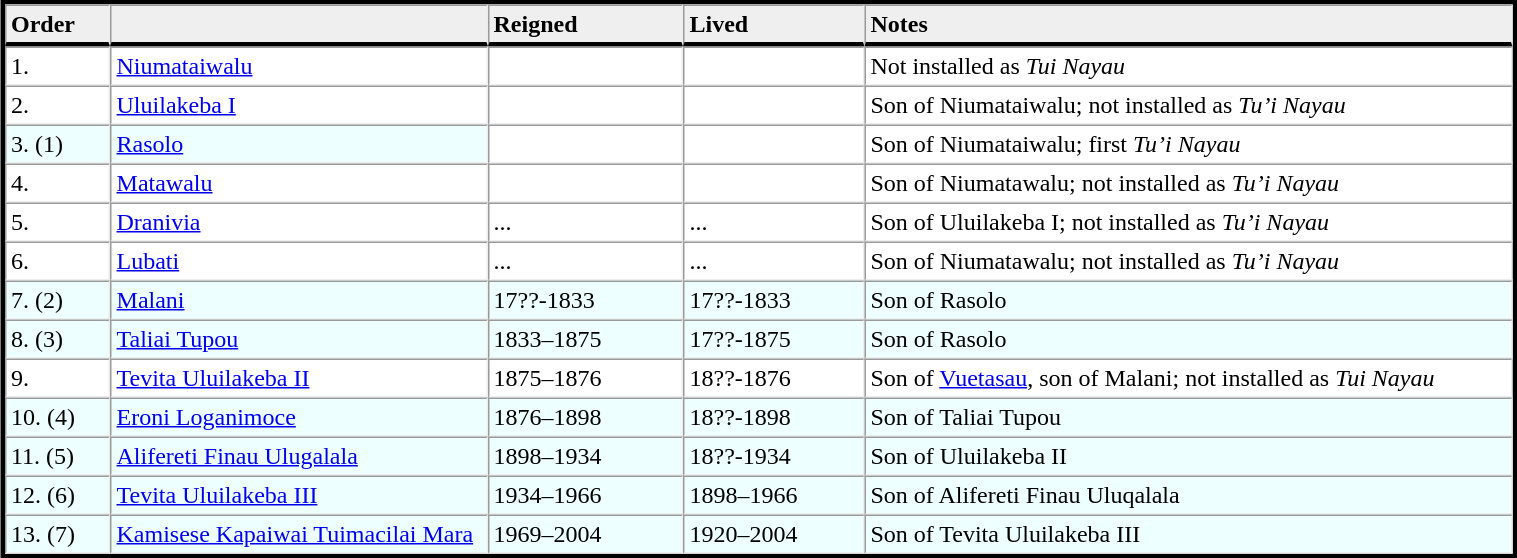<table table width="80%" border="1" align="center" cellpadding=3 cellspacing=0 style="margin:5px; border:3px solid;">
<tr>
<td td width="7%" style="border-bottom:3px solid; background:#efefef;"><strong>Order</strong></td>
<td td width="25%" style="border-bottom:3px solid; background:#efefef;"><strong></strong></td>
<td td width="13%" style="border-bottom:3px solid; background:#efefef;"><strong>Reigned</strong></td>
<td td width="12%" style="border-bottom:3px solid; background:#efefef;"><strong>Lived</strong></td>
<td td width="43%" style="border-bottom:3px solid; background:#efefef;"><strong>Notes</strong></td>
</tr>
<tr>
<td>1.</td>
<td><a href='#'>Niumataiwalu</a></td>
<td></td>
<td></td>
<td>Not installed as <em>Tui Nayau</em></td>
</tr>
<tr>
<td>2.</td>
<td><a href='#'>Uluilakeba I</a></td>
<td></td>
<td></td>
<td>Son of Niumataiwalu; not installed as <em>Tu’i Nayau</em></td>
</tr>
<tr>
<td style="background-color:#eeffff">3. (1)</td>
<td style="background-color:#eeffff"><a href='#'>Rasolo</a></td>
<td></td>
<td></td>
<td>Son of Niumataiwalu; first <em>Tu’i Nayau</em></td>
</tr>
<tr>
<td>4.</td>
<td><a href='#'>Matawalu</a></td>
<td></td>
<td></td>
<td>Son of Niumatawalu; not installed as <em>Tu’i Nayau</em></td>
</tr>
<tr>
<td>5.</td>
<td><a href='#'>Dranivia</a></td>
<td>...</td>
<td>...</td>
<td>Son of Uluilakeba I; not installed as <em>Tu’i Nayau</em></td>
</tr>
<tr>
<td>6.</td>
<td><a href='#'>Lubati</a></td>
<td>...</td>
<td>...</td>
<td>Son of Niumatawalu; not installed as <em>Tu’i Nayau</em></td>
</tr>
<tr>
<td style="background-color:#eeffff">7. (2)</td>
<td style="background-color:#eeffff"><a href='#'>Malani</a></td>
<td style="background-color:#eeffff">17??-1833</td>
<td style="background-color:#eeffff">17??-1833</td>
<td style="background-color:#eeffff">Son of Rasolo</td>
</tr>
<tr>
<td style="background-color:#eeffff">8. (3)</td>
<td style="background-color:#eeffff"><a href='#'>Taliai Tupou</a></td>
<td style="background-color:#eeffff">1833–1875</td>
<td style="background-color:#eeffff">17??-1875</td>
<td style="background-color:#eeffff">Son of Rasolo</td>
</tr>
<tr>
<td>9.</td>
<td><a href='#'>Tevita Uluilakeba II</a></td>
<td>1875–1876</td>
<td>18??-1876</td>
<td>Son of <a href='#'>Vuetasau</a>, son of Malani; not installed as <em>Tui Nayau</em></td>
</tr>
<tr>
<td style="background-color:#eeffff">10. (4)</td>
<td style="background-color:#eeffff"><a href='#'>Eroni Loganimoce</a></td>
<td style="background-color:#eeffff">1876–1898</td>
<td style="background-color:#eeffff">18??-1898</td>
<td style="background-color:#eeffff">Son of Taliai Tupou</td>
</tr>
<tr>
<td style="background-color:#eeffff">11. (5)</td>
<td style="background-color:#eeffff"><a href='#'>Alifereti Finau Ulugalala</a></td>
<td style="background-color:#eeffff">1898–1934</td>
<td style="background-color:#eeffff">18??-1934</td>
<td style="background-color:#eeffff">Son of Uluilakeba II</td>
</tr>
<tr>
<td style="background-color:#eeffff">12. (6)</td>
<td style="background-color:#eeffff"><a href='#'>Tevita Uluilakeba III</a></td>
<td style="background-color:#eeffff">1934–1966</td>
<td style="background-color:#eeffff">1898–1966</td>
<td style="background-color:#eeffff">Son of Alifereti Finau Uluqalala</td>
</tr>
<tr>
<td style="background-color:#eeffff">13. (7)</td>
<td style="background-color:#eeffff"><a href='#'>Kamisese Kapaiwai Tuimacilai Mara</a></td>
<td style="background-color:#eeffff">1969–2004</td>
<td style="background-color:#eeffff">1920–2004</td>
<td style="background-color:#eeffff">Son of Tevita Uluilakeba III</td>
</tr>
</table>
